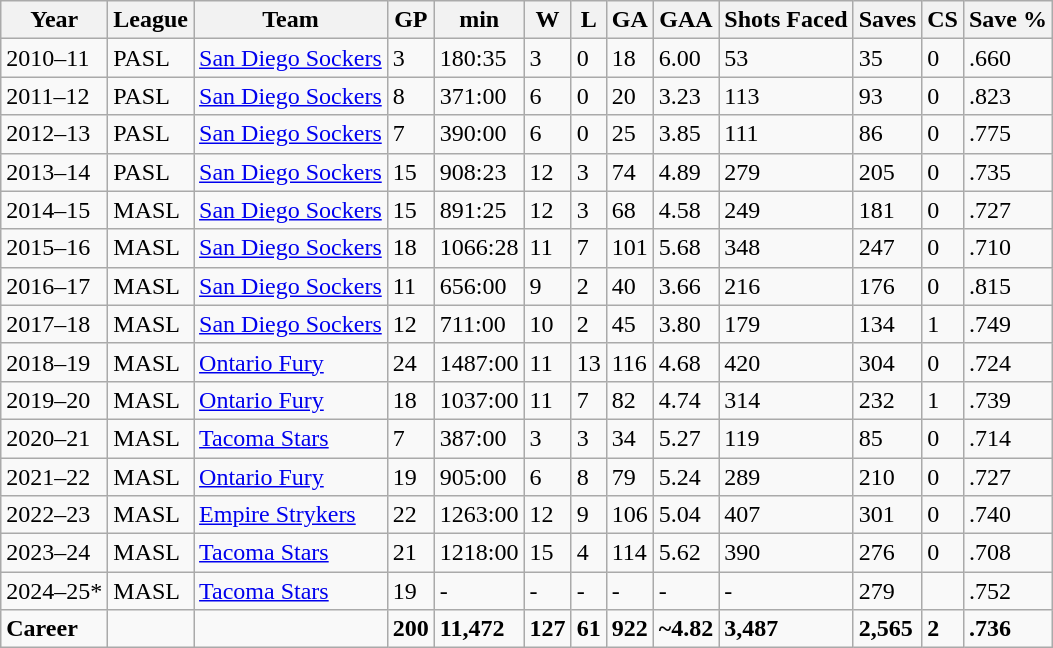<table class="wikitable">
<tr>
<th><strong>Year</strong></th>
<th><strong>League</strong></th>
<th><strong>Team</strong></th>
<th><strong>GP</strong></th>
<th><strong>min</strong></th>
<th><strong>W</strong></th>
<th><strong>L</strong></th>
<th><strong>GA</strong></th>
<th><strong>GAA</strong></th>
<th><strong>Shots Faced</strong></th>
<th><strong>Saves</strong></th>
<th><strong>CS</strong></th>
<th><strong>Save %</strong></th>
</tr>
<tr>
<td>2010–11</td>
<td>PASL</td>
<td><a href='#'>San Diego Sockers</a></td>
<td>3</td>
<td>180:35</td>
<td>3</td>
<td>0</td>
<td>18</td>
<td>6.00</td>
<td>53</td>
<td>35</td>
<td>0</td>
<td>.660</td>
</tr>
<tr>
<td>2011–12</td>
<td>PASL</td>
<td><a href='#'>San Diego Sockers</a></td>
<td>8</td>
<td>371:00</td>
<td>6</td>
<td>0</td>
<td>20</td>
<td>3.23</td>
<td>113</td>
<td>93</td>
<td>0</td>
<td>.823</td>
</tr>
<tr>
<td>2012–13</td>
<td>PASL</td>
<td><a href='#'>San Diego Sockers</a></td>
<td>7</td>
<td>390:00</td>
<td>6</td>
<td>0</td>
<td>25</td>
<td>3.85</td>
<td>111</td>
<td>86</td>
<td>0</td>
<td>.775</td>
</tr>
<tr>
<td>2013–14</td>
<td>PASL</td>
<td><a href='#'>San Diego Sockers</a></td>
<td>15</td>
<td>908:23</td>
<td>12</td>
<td>3</td>
<td>74</td>
<td>4.89</td>
<td>279</td>
<td>205</td>
<td>0</td>
<td>.735</td>
</tr>
<tr>
<td>2014–15</td>
<td>MASL</td>
<td><a href='#'>San Diego Sockers</a></td>
<td>15</td>
<td>891:25</td>
<td>12</td>
<td>3</td>
<td>68</td>
<td>4.58</td>
<td>249</td>
<td>181</td>
<td>0</td>
<td>.727</td>
</tr>
<tr>
<td>2015–16</td>
<td>MASL</td>
<td><a href='#'>San Diego Sockers</a></td>
<td>18</td>
<td>1066:28</td>
<td>11</td>
<td>7</td>
<td>101</td>
<td>5.68</td>
<td>348</td>
<td>247</td>
<td>0</td>
<td>.710</td>
</tr>
<tr>
<td>2016–17</td>
<td>MASL</td>
<td><a href='#'>San Diego Sockers</a></td>
<td>11</td>
<td>656:00</td>
<td>9</td>
<td>2</td>
<td>40</td>
<td>3.66</td>
<td>216</td>
<td>176</td>
<td>0</td>
<td>.815</td>
</tr>
<tr>
<td>2017–18</td>
<td>MASL</td>
<td><a href='#'>San Diego Sockers</a></td>
<td>12</td>
<td>711:00</td>
<td>10</td>
<td>2</td>
<td>45</td>
<td>3.80</td>
<td>179</td>
<td>134</td>
<td>1</td>
<td>.749</td>
</tr>
<tr>
<td>2018–19</td>
<td>MASL</td>
<td><a href='#'>Ontario Fury</a></td>
<td>24</td>
<td>1487:00</td>
<td>11</td>
<td>13</td>
<td>116</td>
<td>4.68</td>
<td>420</td>
<td>304</td>
<td>0</td>
<td>.724</td>
</tr>
<tr>
<td>2019–20</td>
<td>MASL</td>
<td><a href='#'>Ontario Fury</a></td>
<td>18</td>
<td>1037:00</td>
<td>11</td>
<td>7</td>
<td>82</td>
<td>4.74</td>
<td>314</td>
<td>232</td>
<td>1</td>
<td>.739</td>
</tr>
<tr>
<td>2020–21</td>
<td>MASL</td>
<td><a href='#'>Tacoma Stars</a></td>
<td>7</td>
<td>387:00</td>
<td>3</td>
<td>3</td>
<td>34</td>
<td>5.27</td>
<td>119</td>
<td>85</td>
<td>0</td>
<td>.714</td>
</tr>
<tr>
<td>2021–22</td>
<td>MASL</td>
<td><a href='#'>Ontario Fury</a></td>
<td>19</td>
<td>905:00</td>
<td>6</td>
<td>8</td>
<td>79</td>
<td>5.24</td>
<td>289</td>
<td>210</td>
<td>0</td>
<td>.727</td>
</tr>
<tr>
<td>2022–23</td>
<td>MASL</td>
<td><a href='#'>Empire Strykers</a></td>
<td>22</td>
<td>1263:00</td>
<td>12</td>
<td>9</td>
<td>106</td>
<td>5.04</td>
<td>407</td>
<td>301</td>
<td>0</td>
<td>.740</td>
</tr>
<tr>
<td>2023–24</td>
<td>MASL</td>
<td><a href='#'>Tacoma Stars</a></td>
<td>21</td>
<td>1218:00</td>
<td>15</td>
<td>4</td>
<td>114</td>
<td>5.62</td>
<td>390</td>
<td>276</td>
<td>0</td>
<td>.708</td>
</tr>
<tr>
<td>2024–25*</td>
<td>MASL</td>
<td><a href='#'>Tacoma Stars</a></td>
<td>19</td>
<td>-</td>
<td>-</td>
<td>-</td>
<td>-</td>
<td>-</td>
<td>-</td>
<td>279</td>
<td></td>
<td>.752</td>
</tr>
<tr>
<td><strong>Career</strong></td>
<td></td>
<td></td>
<td><strong>200</strong></td>
<td><strong>11,472</strong></td>
<td><strong>127</strong></td>
<td><strong>61</strong></td>
<td><strong>922</strong></td>
<td><strong>~4.82</strong></td>
<td><strong>3,487</strong></td>
<td><strong>2,565</strong></td>
<td><strong>2</strong></td>
<td><strong>.736</strong></td>
</tr>
</table>
